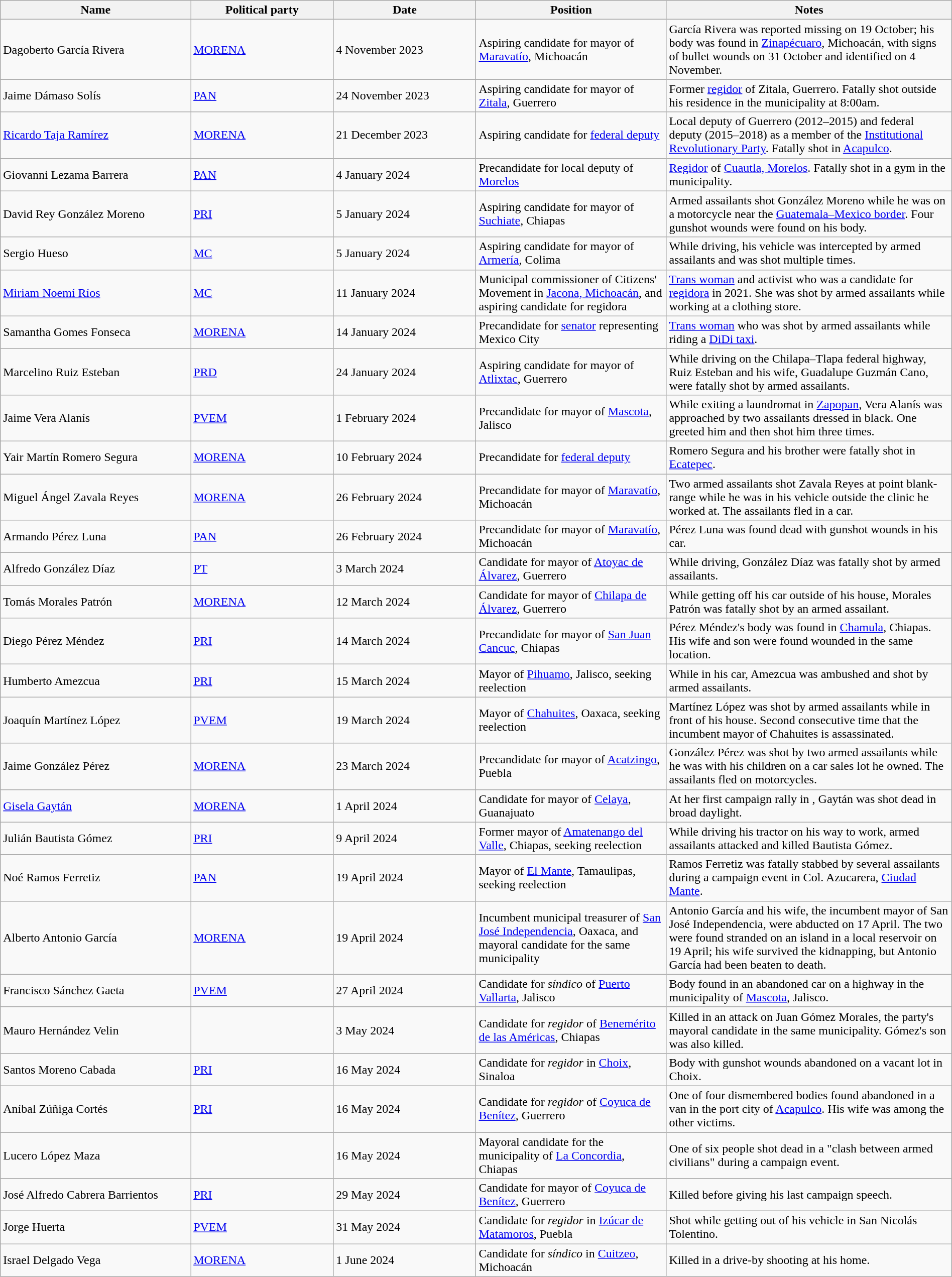<table class="wikitable" style="width:100%">
<tr>
<th style="width:20%">Name</th>
<th style="width:15%">Political party</th>
<th style="width:15%">Date</th>
<th style="width:20%">Position</th>
<th style="width:30%">Notes</th>
</tr>
<tr>
<td>Dagoberto García Rivera</td>
<td><a href='#'>MORENA</a></td>
<td>4 November 2023</td>
<td>Aspiring candidate for mayor of <a href='#'>Maravatío</a>, Michoacán</td>
<td>García Rivera was reported missing on 19 October; his body was found in <a href='#'>Zinapécuaro</a>, Michoacán, with signs of bullet wounds on 31 October and identified on 4 November.</td>
</tr>
<tr>
<td>Jaime Dámaso Solís</td>
<td><a href='#'>PAN</a></td>
<td>24 November 2023</td>
<td>Aspiring candidate for mayor of <a href='#'>Zitala</a>, Guerrero</td>
<td>Former <a href='#'>regidor</a> of Zitala, Guerrero. Fatally shot outside his residence in the municipality at 8:00am.</td>
</tr>
<tr>
<td><a href='#'>Ricardo Taja Ramírez</a></td>
<td><a href='#'>MORENA</a></td>
<td>21 December 2023</td>
<td>Aspiring candidate for <a href='#'>federal deputy</a></td>
<td>Local deputy of Guerrero (2012–2015) and federal deputy (2015–2018) as a member of the <a href='#'>Institutional Revolutionary Party</a>. Fatally shot in <a href='#'>Acapulco</a>.</td>
</tr>
<tr>
<td>Giovanni Lezama Barrera</td>
<td><a href='#'>PAN</a></td>
<td>4 January 2024</td>
<td>Precandidate for local deputy of <a href='#'>Morelos</a></td>
<td><a href='#'>Regidor</a> of <a href='#'>Cuautla, Morelos</a>. Fatally shot in a gym in the municipality.</td>
</tr>
<tr>
<td>David Rey González Moreno</td>
<td><a href='#'>PRI</a></td>
<td>5 January 2024</td>
<td>Aspiring candidate for mayor of <a href='#'>Suchiate</a>, Chiapas</td>
<td>Armed assailants shot González Moreno while he was on a motorcycle near the <a href='#'>Guatemala–Mexico border</a>. Four gunshot wounds were found on his body.</td>
</tr>
<tr>
<td>Sergio Hueso</td>
<td><a href='#'>MC</a></td>
<td>5 January 2024</td>
<td>Aspiring candidate for mayor of <a href='#'>Armería</a>, Colima</td>
<td>While driving, his vehicle was intercepted by armed assailants and was shot multiple times.</td>
</tr>
<tr>
<td><a href='#'>Miriam Noemí Ríos</a></td>
<td><a href='#'>MC</a></td>
<td>11 January 2024</td>
<td>Municipal commissioner of Citizens' Movement in <a href='#'>Jacona, Michoacán</a>, and aspiring candidate for regidora</td>
<td><a href='#'>Trans woman</a> and activist who was a candidate for <a href='#'>regidora</a> in 2021. She was shot by armed assailants while working at a clothing store.</td>
</tr>
<tr>
<td>Samantha Gomes Fonseca</td>
<td><a href='#'>MORENA</a></td>
<td>14 January 2024</td>
<td>Precandidate for <a href='#'>senator</a> representing Mexico City</td>
<td><a href='#'>Trans woman</a> who was shot by armed assailants while riding a <a href='#'>DiDi taxi</a>.</td>
</tr>
<tr>
<td>Marcelino Ruiz Esteban</td>
<td><a href='#'>PRD</a></td>
<td>24 January 2024</td>
<td>Aspiring candidate for mayor of <a href='#'>Atlixtac</a>, Guerrero</td>
<td>While driving on the Chilapa–Tlapa federal highway, Ruiz Esteban and his wife, Guadalupe Guzmán Cano, were fatally shot by armed assailants.</td>
</tr>
<tr>
<td>Jaime Vera Alanís</td>
<td><a href='#'>PVEM</a></td>
<td>1 February 2024</td>
<td>Precandidate for mayor of <a href='#'>Mascota</a>, Jalisco</td>
<td>While exiting a laundromat in <a href='#'>Zapopan</a>, Vera Alanís was approached by two assailants dressed in black. One greeted him and then shot him three times.</td>
</tr>
<tr>
<td>Yair Martín Romero Segura</td>
<td><a href='#'>MORENA</a></td>
<td>10 February 2024</td>
<td>Precandidate for <a href='#'>federal deputy</a></td>
<td>Romero Segura and his brother were fatally shot in <a href='#'>Ecatepec</a>.</td>
</tr>
<tr>
<td>Miguel Ángel Zavala Reyes</td>
<td><a href='#'>MORENA</a></td>
<td>26 February 2024</td>
<td>Precandidate for mayor of <a href='#'>Maravatío</a>, Michoacán</td>
<td>Two armed assailants shot Zavala Reyes at point blank-range while he was in his vehicle outside the clinic he worked at. The assailants fled in a car.</td>
</tr>
<tr>
<td>Armando Pérez Luna</td>
<td><a href='#'>PAN</a></td>
<td>26 February 2024</td>
<td>Precandidate for mayor of <a href='#'>Maravatío</a>, Michoacán</td>
<td>Pérez Luna was found dead with gunshot wounds in his car.</td>
</tr>
<tr>
<td>Alfredo González Díaz</td>
<td><a href='#'>PT</a></td>
<td>3 March 2024</td>
<td>Candidate for mayor of <a href='#'>Atoyac de Álvarez</a>, Guerrero</td>
<td>While driving, González Díaz was fatally shot by armed assailants.</td>
</tr>
<tr>
<td>Tomás Morales Patrón</td>
<td><a href='#'>MORENA</a></td>
<td>12 March 2024</td>
<td>Candidate for mayor of <a href='#'>Chilapa de Álvarez</a>, Guerrero</td>
<td>While getting off his car outside of his house, Morales Patrón was fatally shot by an armed assailant.</td>
</tr>
<tr>
<td>Diego Pérez Méndez</td>
<td><a href='#'>PRI</a></td>
<td>14 March 2024</td>
<td>Precandidate for mayor of <a href='#'>San Juan Cancuc</a>, Chiapas</td>
<td>Pérez Méndez's body was found in <a href='#'>Chamula</a>, Chiapas. His wife and son were found wounded in the same location.</td>
</tr>
<tr>
<td>Humberto Amezcua</td>
<td><a href='#'>PRI</a></td>
<td>15 March 2024</td>
<td>Mayor of <a href='#'>Pihuamo</a>, Jalisco, seeking reelection</td>
<td>While in his car, Amezcua was ambushed and shot by armed assailants.</td>
</tr>
<tr>
<td>Joaquín Martínez López</td>
<td><a href='#'>PVEM</a></td>
<td>19 March 2024</td>
<td>Mayor of <a href='#'>Chahuites</a>, Oaxaca, seeking reelection</td>
<td>Martínez López was shot by armed assailants while in front of his house. Second consecutive time that the incumbent mayor of Chahuites is assassinated.</td>
</tr>
<tr>
<td>Jaime González Pérez</td>
<td><a href='#'>MORENA</a></td>
<td>23 March 2024</td>
<td>Precandidate for mayor of <a href='#'>Acatzingo</a>, Puebla</td>
<td>González Pérez was shot by two armed assailants while he was with his children on a car sales lot he owned. The assailants fled on motorcycles.</td>
</tr>
<tr>
<td><a href='#'>Gisela Gaytán</a></td>
<td><a href='#'>MORENA</a></td>
<td>1 April 2024</td>
<td>Candidate for mayor of <a href='#'>Celaya</a>, Guanajuato</td>
<td>At her first campaign rally in , Gaytán was shot dead in broad daylight.</td>
</tr>
<tr>
<td>Julián Bautista Gómez</td>
<td><a href='#'>PRI</a></td>
<td>9 April 2024</td>
<td>Former mayor of <a href='#'>Amatenango del Valle</a>, Chiapas, seeking reelection</td>
<td>While driving his tractor on his way to work, armed assailants attacked and killed Bautista Gómez.</td>
</tr>
<tr>
<td>Noé Ramos Ferretiz</td>
<td><a href='#'>PAN</a></td>
<td>19 April 2024</td>
<td>Mayor of <a href='#'>El Mante</a>, Tamaulipas, seeking reelection</td>
<td>Ramos Ferretiz was fatally stabbed by several assailants during a campaign event in Col. Azucarera, <a href='#'>Ciudad Mante</a>.</td>
</tr>
<tr>
<td>Alberto Antonio García</td>
<td><a href='#'>MORENA</a></td>
<td>19 April 2024</td>
<td>Incumbent municipal treasurer of <a href='#'>San José Independencia</a>, Oaxaca, and mayoral candidate for the same municipality</td>
<td>Antonio García and his wife, the incumbent mayor of San José Independencia, were abducted on 17 April. The two were found stranded on an island in a local reservoir on 19 April; his wife survived the kidnapping, but Antonio García had been beaten to death.</td>
</tr>
<tr>
<td>Francisco Sánchez Gaeta</td>
<td><a href='#'>PVEM</a></td>
<td>27 April 2024</td>
<td>Candidate for <em>síndico</em> of <a href='#'>Puerto Vallarta</a>, Jalisco</td>
<td>Body found in an abandoned car on a highway in the municipality of <a href='#'>Mascota</a>, Jalisco.</td>
</tr>
<tr>
<td>Mauro Hernández Velin</td>
<td></td>
<td>3 May 2024</td>
<td>Candidate for <em>regidor</em> of <a href='#'>Benemérito de las Américas</a>, Chiapas</td>
<td>Killed in an attack on Juan Gómez Morales, the party's mayoral candidate in the same municipality. Gómez's son was also killed.</td>
</tr>
<tr>
<td>Santos Moreno Cabada</td>
<td><a href='#'>PRI</a></td>
<td>16 May 2024</td>
<td>Candidate for <em>regidor</em> in <a href='#'>Choix</a>, Sinaloa</td>
<td>Body with gunshot wounds abandoned on a vacant lot in Choix.</td>
</tr>
<tr>
<td>Aníbal Zúñiga Cortés</td>
<td><a href='#'>PRI</a></td>
<td>16 May 2024</td>
<td>Candidate for <em>regidor</em> of <a href='#'>Coyuca de Benítez</a>, Guerrero</td>
<td>One of four dismembered bodies found abandoned in a van in the port city of <a href='#'>Acapulco</a>. His wife was among the other victims.</td>
</tr>
<tr>
<td>Lucero López Maza</td>
<td></td>
<td>16 May 2024</td>
<td>Mayoral candidate for the municipality of <a href='#'>La Concordia</a>, Chiapas</td>
<td>One of six people shot dead in a "clash between armed civilians" during a campaign event.</td>
</tr>
<tr>
<td>José Alfredo Cabrera Barrientos</td>
<td><a href='#'>PRI</a></td>
<td>29 May 2024</td>
<td>Candidate for mayor of <a href='#'>Coyuca de Benítez</a>, Guerrero</td>
<td>Killed before giving his last campaign speech.</td>
</tr>
<tr>
<td>Jorge Huerta</td>
<td><a href='#'>PVEM</a></td>
<td>31 May 2024</td>
<td>Candidate for <em>regidor</em> in <a href='#'>Izúcar de Matamoros</a>, Puebla</td>
<td>Shot while getting out of his vehicle in San Nicolás Tolentino.</td>
</tr>
<tr>
<td>Israel Delgado Vega</td>
<td><a href='#'>MORENA</a></td>
<td>1 June 2024</td>
<td>Candidate for <em>síndico</em> in <a href='#'>Cuitzeo</a>, Michoacán</td>
<td>Killed in a drive-by shooting at his home.</td>
</tr>
</table>
